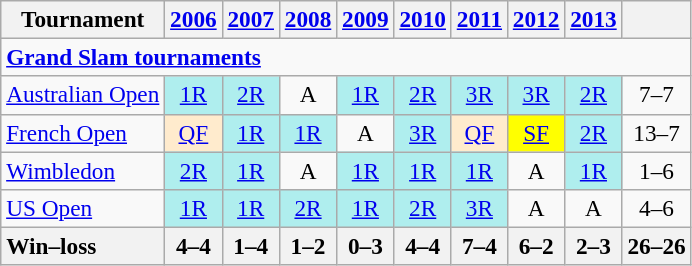<table class=wikitable style=text-align:center;font-size:97%>
<tr>
<th>Tournament</th>
<th><a href='#'>2006</a></th>
<th><a href='#'>2007</a></th>
<th><a href='#'>2008</a></th>
<th><a href='#'>2009</a></th>
<th><a href='#'>2010</a></th>
<th><a href='#'>2011</a></th>
<th><a href='#'>2012</a></th>
<th><a href='#'>2013</a></th>
<th></th>
</tr>
<tr>
<td colspan=12 align=left><strong><a href='#'>Grand Slam tournaments</a></strong></td>
</tr>
<tr>
<td align=left><a href='#'>Australian Open</a></td>
<td bgcolor=afeeee><a href='#'>1R</a></td>
<td bgcolor=afeeee><a href='#'>2R</a></td>
<td>A</td>
<td bgcolor=afeeee><a href='#'>1R</a></td>
<td bgcolor=afeeee><a href='#'>2R</a></td>
<td bgcolor=afeeee><a href='#'>3R</a></td>
<td bgcolor=afeeee><a href='#'>3R</a></td>
<td bgcolor=afeeee><a href='#'>2R</a></td>
<td>7–7</td>
</tr>
<tr>
<td align=left><a href='#'>French Open</a></td>
<td bgcolor=ffebcd><a href='#'>QF</a></td>
<td bgcolor=afeeee><a href='#'>1R</a></td>
<td bgcolor=afeeee><a href='#'>1R</a></td>
<td>A</td>
<td bgcolor=afeeee><a href='#'>3R</a></td>
<td bgcolor=ffebcd><a href='#'>QF</a></td>
<td bgcolor=yellow><a href='#'>SF</a></td>
<td bgcolor=afeeee><a href='#'>2R</a></td>
<td>13–7</td>
</tr>
<tr>
<td align=left><a href='#'>Wimbledon</a></td>
<td bgcolor=afeeee><a href='#'>2R</a></td>
<td bgcolor=afeeee><a href='#'>1R</a></td>
<td>A</td>
<td bgcolor=afeeee><a href='#'>1R</a></td>
<td bgcolor=afeeee><a href='#'>1R</a></td>
<td bgcolor=afeeee><a href='#'>1R</a></td>
<td>A</td>
<td bgcolor=afeeee><a href='#'>1R</a></td>
<td>1–6</td>
</tr>
<tr>
<td align=left><a href='#'>US Open</a></td>
<td bgcolor=afeeee><a href='#'>1R</a></td>
<td bgcolor=afeeee><a href='#'>1R</a></td>
<td bgcolor=afeeee><a href='#'>2R</a></td>
<td bgcolor=afeeee><a href='#'>1R</a></td>
<td bgcolor=afeeee><a href='#'>2R</a></td>
<td bgcolor=afeeee><a href='#'>3R</a></td>
<td>A</td>
<td>A</td>
<td>4–6</td>
</tr>
<tr>
<th style=text-align:left>Win–loss</th>
<th>4–4</th>
<th>1–4</th>
<th>1–2</th>
<th>0–3</th>
<th>4–4</th>
<th>7–4</th>
<th>6–2</th>
<th>2–3</th>
<th>26–26</th>
</tr>
</table>
